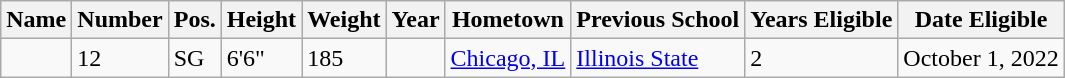<table class="wikitable sortable">
<tr>
<th>Name</th>
<th>Number</th>
<th>Pos.</th>
<th>Height</th>
<th>Weight</th>
<th>Year</th>
<th>Hometown</th>
<th class="unsortable">Previous School</th>
<th>Years Eligible</th>
<th>Date Eligible</th>
</tr>
<tr>
<td></td>
<td>12</td>
<td>SG</td>
<td>6'6"</td>
<td>185</td>
<td></td>
<td><a href='#'>Chicago, IL</a></td>
<td><a href='#'>Illinois State</a></td>
<td>2</td>
<td>October 1, 2022</td>
</tr>
</table>
